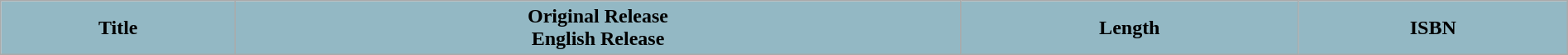<table class="wikitable" style="width:100%; margin:auto;">
<tr>
<th style="background: #93B8C4;">Title</th>
<th style="background: #93B8C4;">Original Release<br>English Release</th>
<th style="background: #93B8C4;">Length</th>
<th style="background: #93B8C4;">ISBN<br>

</th>
</tr>
</table>
